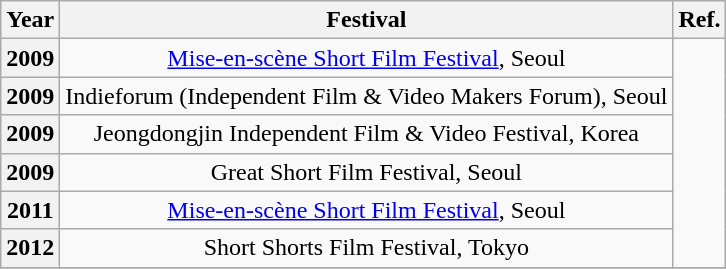<table class="wikitable" style="text-align:center">
<tr>
<th>Year</th>
<th>Festival</th>
<th>Ref.</th>
</tr>
<tr>
<th>2009</th>
<td><a href='#'>Mise-en-scène Short Film Festival</a>, Seoul</td>
<td rowspan="6"><br></td>
</tr>
<tr>
<th>2009</th>
<td>Indieforum (Independent Film & Video Makers Forum), Seoul</td>
</tr>
<tr>
<th>2009</th>
<td>Jeongdongjin Independent Film & Video Festival, Korea</td>
</tr>
<tr>
<th>2009</th>
<td>Great Short Film Festival, Seoul</td>
</tr>
<tr>
<th>2011</th>
<td><a href='#'>Mise-en-scène Short Film Festival</a>, Seoul</td>
</tr>
<tr>
<th>2012</th>
<td>Short Shorts Film Festival, Tokyo</td>
</tr>
<tr>
</tr>
</table>
